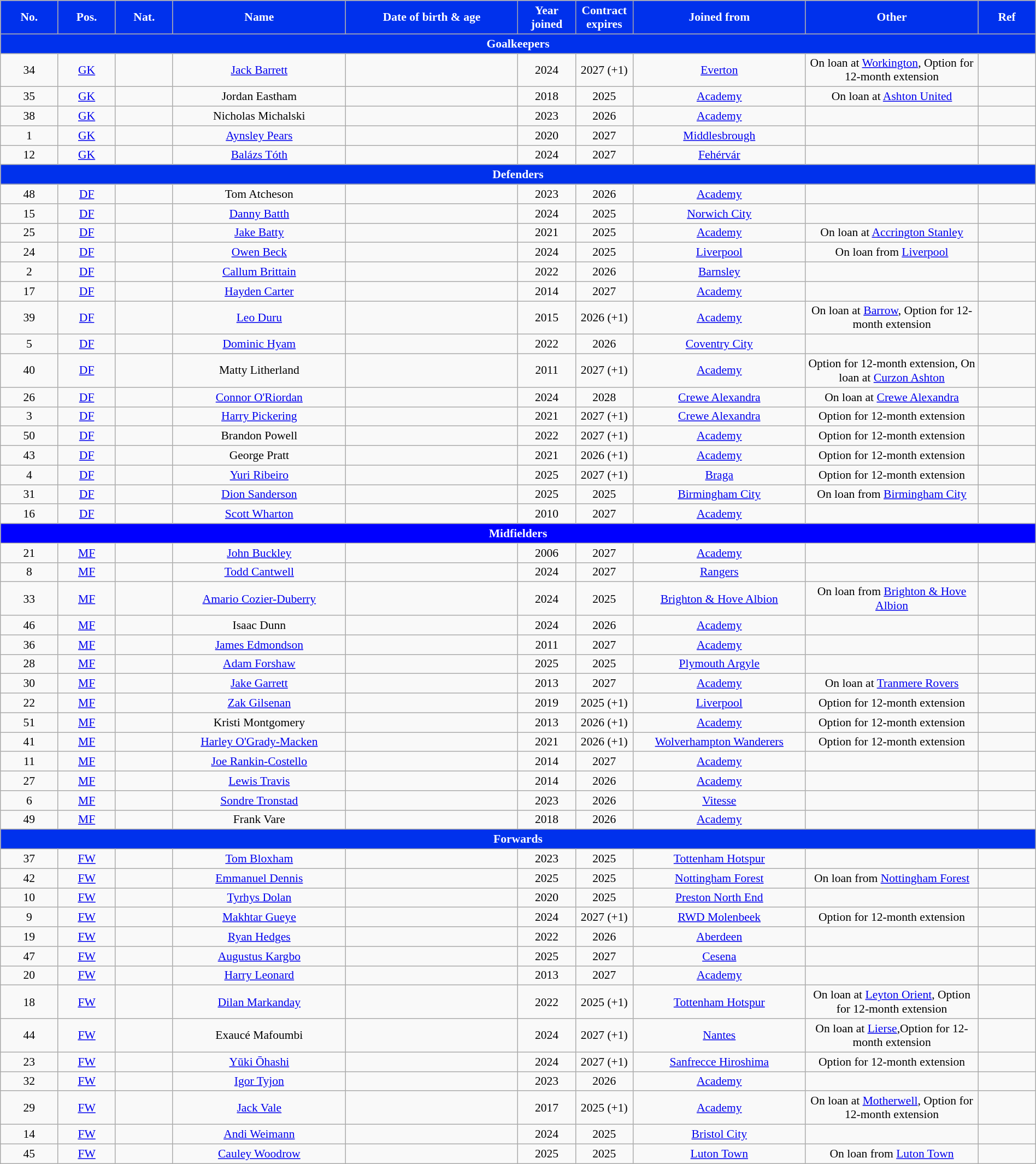<table class="wikitable" style="text-align:center; font-size:90%; width:100%;">
<tr>
<th style="background:#0031EC; width:5%; color:white; text-align:center;">No.</th>
<th style="background:#0031EC; width:5%; color:white; text-align:center;">Pos.</th>
<th style="background:#0031EC; width:5%; color:white; text-align:center;">Nat.</th>
<th style="background:#0031EC; width:15%;color:white; text-align:center;">Name</th>
<th style="background:#0031EC; width:15%;color:white; text-align:center;">Date of birth & age</th>
<th style="background:#0031EC; width:5%;color:white; text-align:center;">Year joined</th>
<th style="background:#0031EC; width:5%;color:white; text-align:center;">Contract expires</th>
<th style="background:#0031EC; width:15%;color:white; text-align:center;">Joined from</th>
<th style="background:#0031EC; width:15%;color:white; text-align:center;">Other</th>
<th style="background:#0031EC; width:5%;color:white; text-align:center;">Ref</th>
</tr>
<tr>
<th colspan="10" style="background:#0031EC; color:white; text-align:center">Goalkeepers</th>
</tr>
<tr>
<td>34</td>
<td><a href='#'>GK</a></td>
<td></td>
<td><a href='#'>Jack Barrett</a></td>
<td></td>
<td>2024</td>
<td>2027 (+1)</td>
<td> <a href='#'>Everton</a></td>
<td>On loan at <a href='#'>Workington</a>, Option for 12-month extension</td>
<td></td>
</tr>
<tr>
<td>35</td>
<td><a href='#'>GK</a></td>
<td></td>
<td>Jordan Eastham</td>
<td></td>
<td>2018</td>
<td>2025</td>
<td><a href='#'>Academy</a></td>
<td>On loan at <a href='#'>Ashton United</a></td>
<td></td>
</tr>
<tr>
<td>38</td>
<td><a href='#'>GK</a></td>
<td></td>
<td>Nicholas Michalski</td>
<td></td>
<td>2023</td>
<td>2026</td>
<td><a href='#'>Academy</a></td>
<td></td>
<td></td>
</tr>
<tr>
<td>1</td>
<td><a href='#'>GK</a></td>
<td></td>
<td><a href='#'>Aynsley Pears</a></td>
<td></td>
<td>2020</td>
<td>2027</td>
<td> <a href='#'>Middlesbrough</a></td>
<td></td>
<td></td>
</tr>
<tr>
<td>12</td>
<td><a href='#'>GK</a></td>
<td></td>
<td><a href='#'>Balázs Tóth</a></td>
<td></td>
<td>2024</td>
<td>2027</td>
<td> <a href='#'>Fehérvár</a></td>
<td></td>
<td></td>
</tr>
<tr>
<th colspan="10" style="background:#0031EC; color:white; text-align:center">Defenders</th>
</tr>
<tr>
<td>48</td>
<td><a href='#'>DF</a></td>
<td></td>
<td>Tom Atcheson</td>
<td></td>
<td>2023</td>
<td>2026</td>
<td><a href='#'>Academy</a></td>
<td></td>
<td></td>
</tr>
<tr>
<td>15</td>
<td><a href='#'>DF</a></td>
<td></td>
<td><a href='#'>Danny Batth</a></td>
<td></td>
<td>2024</td>
<td>2025</td>
<td> <a href='#'>Norwich City</a></td>
<td></td>
<td></td>
</tr>
<tr>
<td>25</td>
<td><a href='#'>DF</a></td>
<td></td>
<td><a href='#'>Jake Batty</a></td>
<td></td>
<td>2021</td>
<td>2025</td>
<td><a href='#'>Academy</a></td>
<td>On loan at <a href='#'>Accrington Stanley</a></td>
<td></td>
</tr>
<tr>
<td>24</td>
<td><a href='#'>DF</a></td>
<td></td>
<td><a href='#'>Owen Beck</a></td>
<td></td>
<td>2024</td>
<td>2025</td>
<td> <a href='#'>Liverpool</a></td>
<td>On loan from <a href='#'>Liverpool</a></td>
<td></td>
</tr>
<tr>
<td>2</td>
<td><a href='#'>DF</a></td>
<td></td>
<td><a href='#'>Callum Brittain</a></td>
<td></td>
<td>2022</td>
<td>2026</td>
<td> <a href='#'>Barnsley</a></td>
<td></td>
<td></td>
</tr>
<tr>
<td>17</td>
<td><a href='#'>DF</a></td>
<td></td>
<td><a href='#'>Hayden Carter</a></td>
<td></td>
<td>2014</td>
<td>2027</td>
<td><a href='#'>Academy</a></td>
<td></td>
<td></td>
</tr>
<tr>
<td>39</td>
<td><a href='#'>DF</a></td>
<td></td>
<td><a href='#'>Leo Duru</a></td>
<td></td>
<td>2015</td>
<td>2026 (+1)</td>
<td><a href='#'>Academy</a></td>
<td>On loan at <a href='#'>Barrow</a>, Option for 12-month extension</td>
<td></td>
</tr>
<tr>
<td>5</td>
<td><a href='#'>DF</a></td>
<td></td>
<td><a href='#'>Dominic Hyam</a></td>
<td></td>
<td>2022</td>
<td>2026</td>
<td> <a href='#'>Coventry City</a></td>
<td></td>
<td></td>
</tr>
<tr>
<td>40</td>
<td><a href='#'>DF</a></td>
<td></td>
<td>Matty Litherland</td>
<td></td>
<td>2011</td>
<td>2027 (+1)</td>
<td><a href='#'>Academy</a></td>
<td>Option for 12-month extension, On loan at <a href='#'>Curzon Ashton</a></td>
<td></td>
</tr>
<tr>
<td>26</td>
<td><a href='#'>DF</a></td>
<td></td>
<td><a href='#'>Connor O'Riordan</a></td>
<td></td>
<td>2024</td>
<td>2028</td>
<td> <a href='#'>Crewe Alexandra</a></td>
<td>On loan at <a href='#'>Crewe Alexandra</a></td>
<td></td>
</tr>
<tr>
<td>3</td>
<td><a href='#'>DF</a></td>
<td></td>
<td><a href='#'>Harry Pickering</a></td>
<td></td>
<td>2021</td>
<td>2027 (+1)</td>
<td> <a href='#'>Crewe Alexandra</a></td>
<td>Option for 12-month extension</td>
<td></td>
</tr>
<tr>
<td>50</td>
<td><a href='#'>DF</a></td>
<td></td>
<td>Brandon Powell</td>
<td></td>
<td>2022</td>
<td>2027 (+1)</td>
<td><a href='#'>Academy</a></td>
<td>Option for 12-month extension</td>
<td></td>
</tr>
<tr>
<td>43</td>
<td><a href='#'>DF</a></td>
<td></td>
<td>George Pratt</td>
<td></td>
<td>2021</td>
<td>2026 (+1)</td>
<td><a href='#'>Academy</a></td>
<td>Option for 12-month extension</td>
<td></td>
</tr>
<tr>
<td>4</td>
<td><a href='#'>DF</a></td>
<td></td>
<td><a href='#'>Yuri Ribeiro</a></td>
<td></td>
<td>2025</td>
<td>2027 (+1)</td>
<td> <a href='#'>Braga</a></td>
<td>Option for 12-month extension</td>
<td></td>
</tr>
<tr>
<td>31</td>
<td><a href='#'>DF</a></td>
<td></td>
<td><a href='#'>Dion Sanderson</a></td>
<td></td>
<td>2025</td>
<td>2025</td>
<td> <a href='#'>Birmingham City</a></td>
<td>On loan from <a href='#'>Birmingham City</a></td>
<td></td>
</tr>
<tr>
<td>16</td>
<td><a href='#'>DF</a></td>
<td></td>
<td><a href='#'>Scott Wharton</a></td>
<td></td>
<td>2010</td>
<td>2027</td>
<td><a href='#'>Academy</a></td>
<td></td>
<td></td>
</tr>
<tr>
<th colspan="10" style="background:#0000FF; color:white; text-align:center">Midfielders</th>
</tr>
<tr>
<td>21</td>
<td><a href='#'>MF</a></td>
<td></td>
<td><a href='#'>John Buckley</a></td>
<td></td>
<td>2006</td>
<td>2027</td>
<td><a href='#'>Academy</a></td>
<td></td>
<td></td>
</tr>
<tr>
<td>8</td>
<td><a href='#'>MF</a></td>
<td></td>
<td><a href='#'>Todd Cantwell</a></td>
<td></td>
<td>2024</td>
<td>2027</td>
<td> <a href='#'>Rangers</a></td>
<td></td>
<td></td>
</tr>
<tr>
<td>33</td>
<td><a href='#'>MF</a></td>
<td></td>
<td><a href='#'>Amario Cozier-Duberry</a></td>
<td></td>
<td>2024</td>
<td>2025</td>
<td> <a href='#'>Brighton & Hove Albion</a></td>
<td>On loan from <a href='#'>Brighton & Hove Albion</a></td>
<td></td>
</tr>
<tr>
<td>46</td>
<td><a href='#'>MF</a></td>
<td></td>
<td>Isaac Dunn</td>
<td></td>
<td>2024</td>
<td>2026</td>
<td><a href='#'>Academy</a></td>
<td></td>
<td></td>
</tr>
<tr>
<td>36</td>
<td><a href='#'>MF</a></td>
<td></td>
<td><a href='#'>James Edmondson</a></td>
<td></td>
<td>2011</td>
<td>2027</td>
<td><a href='#'>Academy</a></td>
<td></td>
<td></td>
</tr>
<tr>
<td>28</td>
<td><a href='#'>MF</a></td>
<td></td>
<td><a href='#'>Adam Forshaw</a></td>
<td></td>
<td>2025</td>
<td>2025</td>
<td> <a href='#'>Plymouth Argyle</a></td>
<td></td>
<td></td>
</tr>
<tr>
<td>30</td>
<td><a href='#'>MF</a></td>
<td></td>
<td><a href='#'>Jake Garrett</a></td>
<td></td>
<td>2013</td>
<td>2027</td>
<td><a href='#'>Academy</a></td>
<td>On loan at <a href='#'>Tranmere Rovers</a></td>
<td></td>
</tr>
<tr>
<td>22</td>
<td><a href='#'>MF</a></td>
<td></td>
<td><a href='#'>Zak Gilsenan</a></td>
<td></td>
<td>2019</td>
<td>2025 (+1)</td>
<td> <a href='#'>Liverpool</a></td>
<td>Option for 12-month extension</td>
<td></td>
</tr>
<tr>
<td>51</td>
<td><a href='#'>MF</a></td>
<td></td>
<td>Kristi Montgomery</td>
<td></td>
<td>2013</td>
<td>2026 (+1)</td>
<td><a href='#'>Academy</a></td>
<td>Option for 12-month extension</td>
<td></td>
</tr>
<tr>
<td>41</td>
<td><a href='#'>MF</a></td>
<td></td>
<td><a href='#'>Harley O'Grady-Macken</a></td>
<td></td>
<td>2021</td>
<td>2026 (+1)</td>
<td> <a href='#'>Wolverhampton Wanderers</a></td>
<td>Option for 12-month extension</td>
<td></td>
</tr>
<tr>
<td>11</td>
<td><a href='#'>MF</a></td>
<td></td>
<td><a href='#'>Joe Rankin-Costello</a></td>
<td></td>
<td>2014</td>
<td>2027</td>
<td><a href='#'>Academy</a></td>
<td></td>
<td></td>
</tr>
<tr>
<td>27</td>
<td><a href='#'>MF</a></td>
<td></td>
<td><a href='#'>Lewis Travis</a></td>
<td></td>
<td>2014</td>
<td>2026</td>
<td><a href='#'>Academy</a></td>
<td></td>
<td></td>
</tr>
<tr>
<td>6</td>
<td><a href='#'>MF</a></td>
<td></td>
<td><a href='#'>Sondre Tronstad</a></td>
<td></td>
<td>2023</td>
<td>2026</td>
<td> <a href='#'>Vitesse</a></td>
<td></td>
<td></td>
</tr>
<tr>
<td>49</td>
<td><a href='#'>MF</a></td>
<td></td>
<td>Frank Vare</td>
<td></td>
<td>2018</td>
<td>2026</td>
<td><a href='#'>Academy</a></td>
<td></td>
<td></td>
</tr>
<tr>
<th colspan="10" style="background:#0031EC; color:white; text-align:center">Forwards</th>
</tr>
<tr>
<td>37</td>
<td><a href='#'>FW</a></td>
<td></td>
<td><a href='#'>Tom Bloxham</a></td>
<td></td>
<td>2023</td>
<td>2025</td>
<td> <a href='#'>Tottenham Hotspur</a></td>
<td></td>
<td></td>
</tr>
<tr>
<td>42</td>
<td><a href='#'>FW</a></td>
<td></td>
<td><a href='#'>Emmanuel Dennis</a></td>
<td></td>
<td>2025</td>
<td>2025</td>
<td> <a href='#'>Nottingham Forest</a></td>
<td>On loan from <a href='#'>Nottingham Forest</a></td>
<td></td>
</tr>
<tr>
<td>10</td>
<td><a href='#'>FW</a></td>
<td></td>
<td><a href='#'>Tyrhys Dolan</a></td>
<td></td>
<td>2020</td>
<td>2025</td>
<td> <a href='#'>Preston North End</a></td>
<td></td>
<td></td>
</tr>
<tr>
<td>9</td>
<td><a href='#'>FW</a></td>
<td></td>
<td><a href='#'>Makhtar Gueye </a></td>
<td></td>
<td>2024</td>
<td>2027 (+1)</td>
<td> <a href='#'>RWD Molenbeek</a></td>
<td>Option for 12-month extension</td>
<td></td>
</tr>
<tr>
<td>19</td>
<td><a href='#'>FW</a></td>
<td></td>
<td><a href='#'>Ryan Hedges</a></td>
<td></td>
<td>2022</td>
<td>2026</td>
<td> <a href='#'>Aberdeen</a></td>
<td></td>
<td></td>
</tr>
<tr>
<td>47</td>
<td><a href='#'>FW</a></td>
<td></td>
<td><a href='#'>Augustus Kargbo</a></td>
<td></td>
<td>2025</td>
<td>2027</td>
<td> <a href='#'>Cesena</a></td>
<td></td>
<td></td>
</tr>
<tr>
<td>20</td>
<td><a href='#'>FW</a></td>
<td></td>
<td><a href='#'>Harry Leonard</a></td>
<td></td>
<td>2013</td>
<td>2027</td>
<td><a href='#'>Academy</a></td>
<td></td>
<td></td>
</tr>
<tr>
<td>18</td>
<td><a href='#'>FW</a></td>
<td></td>
<td><a href='#'>Dilan Markanday</a></td>
<td></td>
<td>2022</td>
<td>2025 (+1)</td>
<td> <a href='#'>Tottenham Hotspur</a></td>
<td>On loan at <a href='#'>Leyton Orient</a>, Option for 12-month extension</td>
<td></td>
</tr>
<tr>
<td>44</td>
<td><a href='#'>FW</a></td>
<td></td>
<td>Exaucé Mafoumbi</td>
<td></td>
<td>2024</td>
<td>2027 (+1)</td>
<td> <a href='#'>Nantes</a></td>
<td>On loan at <a href='#'>Lierse</a>,Option for 12-month extension</td>
<td></td>
</tr>
<tr>
<td>23</td>
<td><a href='#'>FW</a></td>
<td></td>
<td><a href='#'>Yūki Ōhashi</a></td>
<td></td>
<td>2024</td>
<td>2027 (+1)</td>
<td> <a href='#'>Sanfrecce Hiroshima</a></td>
<td>Option for 12-month extension</td>
<td></td>
</tr>
<tr>
<td>32</td>
<td><a href='#'>FW</a></td>
<td></td>
<td><a href='#'>Igor Tyjon</a></td>
<td></td>
<td>2023</td>
<td>2026</td>
<td><a href='#'>Academy</a></td>
<td></td>
<td></td>
</tr>
<tr>
<td>29</td>
<td><a href='#'>FW</a></td>
<td></td>
<td><a href='#'>Jack Vale</a></td>
<td></td>
<td>2017</td>
<td>2025 (+1)</td>
<td><a href='#'>Academy</a></td>
<td>On loan at <a href='#'>Motherwell</a>, Option for 12-month extension</td>
<td></td>
</tr>
<tr>
<td>14</td>
<td><a href='#'>FW</a></td>
<td></td>
<td><a href='#'>Andi Weimann</a></td>
<td></td>
<td>2024</td>
<td>2025</td>
<td> <a href='#'>Bristol City</a></td>
<td></td>
<td></td>
</tr>
<tr>
<td>45</td>
<td><a href='#'>FW</a></td>
<td></td>
<td><a href='#'>Cauley Woodrow</a></td>
<td></td>
<td>2025</td>
<td>2025</td>
<td> <a href='#'>Luton Town</a></td>
<td>On loan from <a href='#'>Luton Town</a></td>
<td></td>
</tr>
</table>
